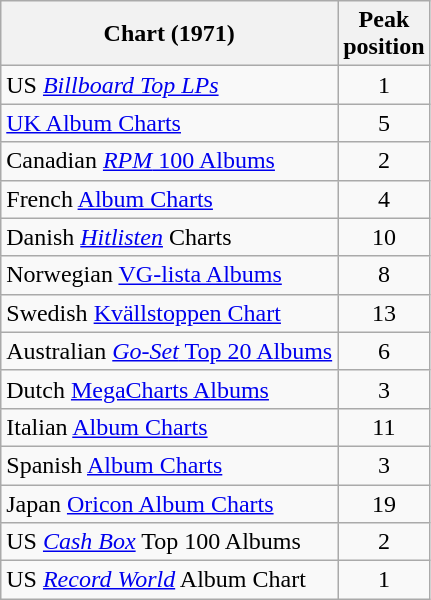<table class="wikitable">
<tr>
<th>Chart (1971)</th>
<th>Peak<br>position</th>
</tr>
<tr>
<td>US <a href='#'><em>Billboard Top LPs</em></a></td>
<td align=center>1</td>
</tr>
<tr>
<td><a href='#'>UK Album Charts</a></td>
<td align=center>5</td>
</tr>
<tr>
<td>Canadian <a href='#'><em>RPM</em> 100 Albums</a></td>
<td align=center>2</td>
</tr>
<tr>
<td>French <a href='#'>Album Charts</a></td>
<td align=center>4</td>
</tr>
<tr>
<td>Danish <em><a href='#'>Hitlisten</a></em> Charts</td>
<td align=center>10</td>
</tr>
<tr>
<td>Norwegian <a href='#'>VG-lista Albums</a></td>
<td align=center>8</td>
</tr>
<tr>
<td>Swedish <a href='#'>Kvällstoppen Chart</a></td>
<td align=center>13</td>
</tr>
<tr>
<td>Australian <a href='#'><em>Go-Set</em> Top 20 Albums</a></td>
<td align=center>6</td>
</tr>
<tr>
<td>Dutch <a href='#'>MegaCharts Albums</a></td>
<td align=center>3</td>
</tr>
<tr>
<td>Italian <a href='#'>Album Charts</a></td>
<td align=center>11</td>
</tr>
<tr>
<td>Spanish <a href='#'>Album Charts</a></td>
<td align=center>3</td>
</tr>
<tr>
<td>Japan <a href='#'>Oricon Album Charts</a></td>
<td align=center>19</td>
</tr>
<tr>
<td>US <em><a href='#'>Cash Box</a></em> Top 100 Albums</td>
<td align=center>2</td>
</tr>
<tr>
<td>US <em><a href='#'>Record World</a></em> Album Chart</td>
<td align=center>1</td>
</tr>
</table>
